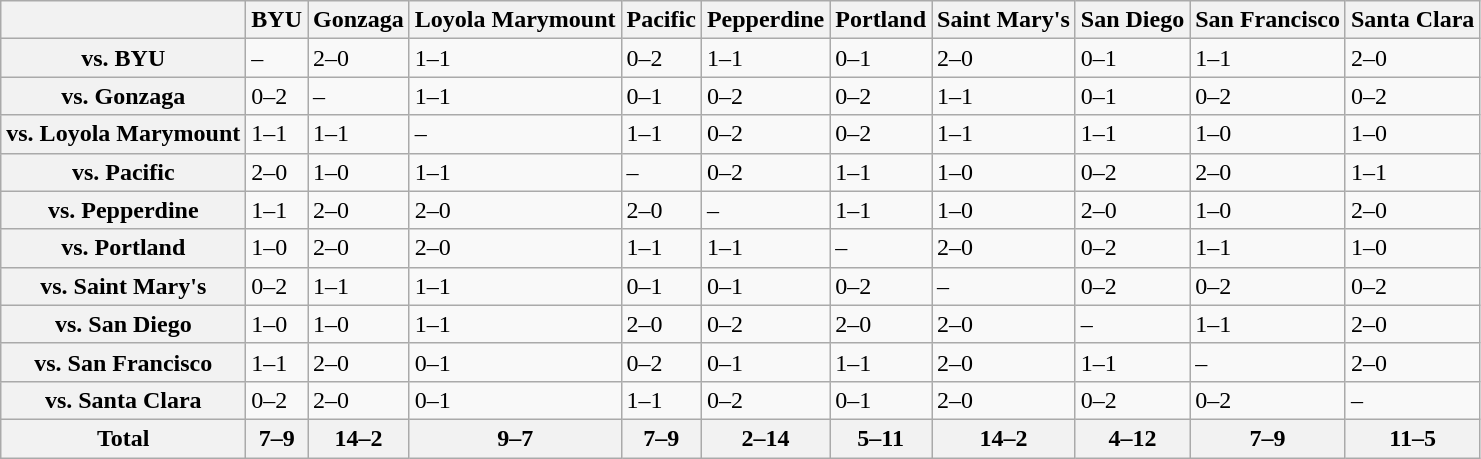<table class="wikitable">
<tr>
<th colspan="1"></th>
<th>BYU</th>
<th>Gonzaga</th>
<th>Loyola Marymount</th>
<th>Pacific</th>
<th>Pepperdine</th>
<th>Portland</th>
<th>Saint Mary's</th>
<th>San Diego</th>
<th>San Francisco</th>
<th>Santa Clara</th>
</tr>
<tr>
<th>vs. BYU</th>
<td>–</td>
<td>2–0</td>
<td>1–1</td>
<td>0–2</td>
<td>1–1</td>
<td>0–1</td>
<td>2–0</td>
<td>0–1</td>
<td>1–1</td>
<td>2–0</td>
</tr>
<tr>
<th>vs. Gonzaga</th>
<td>0–2</td>
<td>–</td>
<td>1–1</td>
<td>0–1</td>
<td>0–2</td>
<td>0–2</td>
<td>1–1</td>
<td>0–1</td>
<td>0–2</td>
<td>0–2</td>
</tr>
<tr>
<th>vs. Loyola Marymount</th>
<td>1–1</td>
<td>1–1</td>
<td>–</td>
<td>1–1</td>
<td>0–2</td>
<td>0–2</td>
<td>1–1</td>
<td>1–1</td>
<td>1–0</td>
<td>1–0</td>
</tr>
<tr>
<th>vs. Pacific</th>
<td>2–0</td>
<td>1–0</td>
<td>1–1</td>
<td>–</td>
<td>0–2</td>
<td>1–1</td>
<td>1–0</td>
<td>0–2</td>
<td>2–0</td>
<td>1–1</td>
</tr>
<tr>
<th>vs. Pepperdine</th>
<td>1–1</td>
<td>2–0</td>
<td>2–0</td>
<td>2–0</td>
<td>–</td>
<td>1–1</td>
<td>1–0</td>
<td>2–0</td>
<td>1–0</td>
<td>2–0</td>
</tr>
<tr>
<th>vs. Portland</th>
<td>1–0</td>
<td>2–0</td>
<td>2–0</td>
<td>1–1</td>
<td>1–1</td>
<td>–</td>
<td>2–0</td>
<td>0–2</td>
<td>1–1</td>
<td>1–0</td>
</tr>
<tr>
<th>vs. Saint Mary's</th>
<td>0–2</td>
<td>1–1</td>
<td>1–1</td>
<td>0–1</td>
<td>0–1</td>
<td>0–2</td>
<td>–</td>
<td>0–2</td>
<td>0–2</td>
<td>0–2</td>
</tr>
<tr>
<th>vs. San Diego</th>
<td>1–0</td>
<td>1–0</td>
<td>1–1</td>
<td>2–0</td>
<td>0–2</td>
<td>2–0</td>
<td>2–0</td>
<td>–</td>
<td>1–1</td>
<td>2–0</td>
</tr>
<tr>
<th>vs. San Francisco</th>
<td>1–1</td>
<td>2–0</td>
<td>0–1</td>
<td>0–2</td>
<td>0–1</td>
<td>1–1</td>
<td>2–0</td>
<td>1–1</td>
<td>–</td>
<td>2–0</td>
</tr>
<tr>
<th>vs. Santa Clara</th>
<td>0–2</td>
<td>2–0</td>
<td>0–1</td>
<td>1–1</td>
<td>0–2</td>
<td>0–1</td>
<td>2–0</td>
<td>0–2</td>
<td>0–2</td>
<td>–</td>
</tr>
<tr>
<th>Total</th>
<th>7–9</th>
<th>14–2</th>
<th>9–7</th>
<th>7–9</th>
<th>2–14</th>
<th>5–11</th>
<th>14–2</th>
<th>4–12</th>
<th>7–9</th>
<th>11–5</th>
</tr>
</table>
